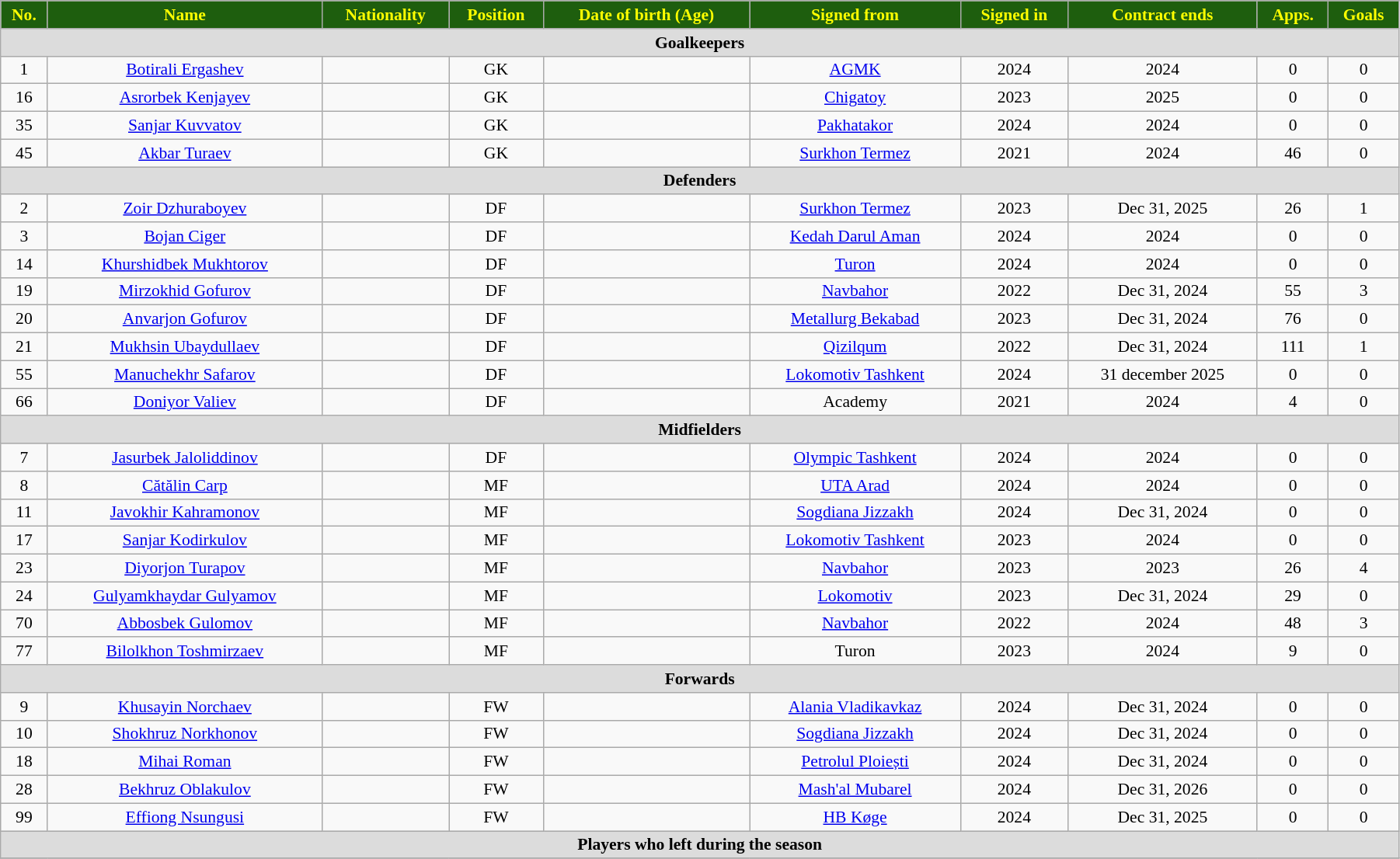<table class="wikitable" style="text-align:center; font-size:90%; width:95%;">
<tr>
<th style="background:#1e5e0e; color:yellow; text-align:center;">No.</th>
<th style="background:#1e5e0e; color:yellow; text-align:center;">Name</th>
<th style="background:#1e5e0e; color:yellow; text-align:center;">Nationality</th>
<th style="background:#1e5e0e; color:yellow; text-align:center;">Position</th>
<th style="background:#1e5e0e; color:yellow; text-align:center;">Date of birth (Age)</th>
<th style="background:#1e5e0e; color:yellow; text-align:center;">Signed from</th>
<th style="background:#1e5e0e; color:yellow; text-align:center;">Signed in</th>
<th style="background:#1e5e0e; color:yellow; text-align:center;">Contract ends</th>
<th style="background:#1e5e0e; color:yellow; text-align:center;">Apps.</th>
<th style="background:#1e5e0e; color:yellow; text-align:center;">Goals</th>
</tr>
<tr>
<th colspan="11" style="background:#dcdcdc; text-align:center;">Goalkeepers</th>
</tr>
<tr>
<td>1</td>
<td><a href='#'>Botirali Ergashev</a></td>
<td></td>
<td>GK</td>
<td></td>
<td><a href='#'>AGMK</a></td>
<td>2024</td>
<td>2024</td>
<td>0</td>
<td>0</td>
</tr>
<tr>
<td>16</td>
<td><a href='#'>Asrorbek Kenjayev</a></td>
<td></td>
<td>GK</td>
<td></td>
<td><a href='#'>Chigatoy</a></td>
<td>2023</td>
<td>2025</td>
<td>0</td>
<td>0</td>
</tr>
<tr>
<td>35</td>
<td><a href='#'>Sanjar Kuvvatov</a></td>
<td></td>
<td>GK</td>
<td></td>
<td><a href='#'>Pakhatakor</a></td>
<td>2024</td>
<td>2024</td>
<td>0</td>
<td>0</td>
</tr>
<tr>
<td>45</td>
<td><a href='#'>Akbar Turaev</a></td>
<td></td>
<td>GK</td>
<td></td>
<td><a href='#'>Surkhon Termez</a></td>
<td>2021</td>
<td>2024</td>
<td>46</td>
<td>0</td>
</tr>
<tr>
<th colspan="11" style="background:#dcdcdc; text-align:center;">Defenders</th>
</tr>
<tr>
<td>2</td>
<td><a href='#'>Zoir Dzhuraboyev</a></td>
<td></td>
<td>DF</td>
<td></td>
<td><a href='#'>Surkhon Termez</a></td>
<td>2023</td>
<td>Dec 31, 2025</td>
<td>26</td>
<td>1</td>
</tr>
<tr>
<td>3</td>
<td><a href='#'>Bojan Ciger</a></td>
<td></td>
<td>DF</td>
<td></td>
<td><a href='#'>Kedah Darul Aman</a></td>
<td>2024</td>
<td>2024</td>
<td>0</td>
<td>0</td>
</tr>
<tr>
<td>14</td>
<td><a href='#'>Khurshidbek Mukhtorov</a></td>
<td></td>
<td>DF</td>
<td></td>
<td><a href='#'>Turon</a></td>
<td>2024</td>
<td>2024</td>
<td>0</td>
<td>0</td>
</tr>
<tr>
<td>19</td>
<td><a href='#'>Mirzokhid Gofurov</a></td>
<td></td>
<td>DF</td>
<td></td>
<td><a href='#'>Navbahor</a></td>
<td>2022</td>
<td>Dec 31, 2024</td>
<td>55</td>
<td>3</td>
</tr>
<tr>
<td>20</td>
<td><a href='#'>Anvarjon Gofurov</a></td>
<td></td>
<td>DF</td>
<td></td>
<td><a href='#'>Metallurg Bekabad</a></td>
<td>2023</td>
<td>Dec 31, 2024</td>
<td>76</td>
<td>0</td>
</tr>
<tr>
<td>21</td>
<td><a href='#'>Mukhsin Ubaydullaev</a></td>
<td></td>
<td>DF</td>
<td></td>
<td><a href='#'>Qizilqum</a></td>
<td>2022</td>
<td>Dec 31, 2024</td>
<td>111</td>
<td>1</td>
</tr>
<tr>
<td>55</td>
<td><a href='#'>Manuchekhr Safarov</a></td>
<td></td>
<td>DF</td>
<td></td>
<td><a href='#'>Lokomotiv Tashkent</a></td>
<td>2024</td>
<td>31 december 2025</td>
<td>0</td>
<td>0</td>
</tr>
<tr>
<td>66</td>
<td><a href='#'>Doniyor Valiev</a></td>
<td></td>
<td>DF</td>
<td></td>
<td>Academy</td>
<td>2021</td>
<td>2024</td>
<td>4</td>
<td>0</td>
</tr>
<tr>
<th colspan="11" style="background:#dcdcdc; text-align:center;">Midfielders</th>
</tr>
<tr>
<td>7</td>
<td><a href='#'>Jasurbek Jaloliddinov</a></td>
<td></td>
<td>DF</td>
<td></td>
<td><a href='#'>Olympic Tashkent</a></td>
<td>2024</td>
<td>2024</td>
<td>0</td>
<td>0</td>
</tr>
<tr>
<td>8</td>
<td><a href='#'>Cătălin Carp</a></td>
<td></td>
<td>MF</td>
<td></td>
<td><a href='#'>UTA Arad</a></td>
<td>2024</td>
<td>2024</td>
<td>0</td>
<td>0</td>
</tr>
<tr>
<td>11</td>
<td><a href='#'>Javokhir Kahramonov</a></td>
<td></td>
<td>MF</td>
<td></td>
<td><a href='#'>Sogdiana Jizzakh</a></td>
<td>2024</td>
<td>Dec 31, 2024</td>
<td>0</td>
<td>0</td>
</tr>
<tr>
<td>17</td>
<td><a href='#'>Sanjar Kodirkulov</a></td>
<td></td>
<td>MF</td>
<td></td>
<td><a href='#'>Lokomotiv Tashkent</a></td>
<td>2023</td>
<td>2024</td>
<td>0</td>
<td>0</td>
</tr>
<tr>
<td>23</td>
<td><a href='#'>Diyorjon Turapov</a></td>
<td></td>
<td>MF</td>
<td></td>
<td><a href='#'>Navbahor</a></td>
<td>2023</td>
<td>2023</td>
<td>26</td>
<td>4</td>
</tr>
<tr>
<td>24</td>
<td><a href='#'>Gulyamkhaydar Gulyamov</a></td>
<td></td>
<td>MF</td>
<td></td>
<td><a href='#'>Lokomotiv</a></td>
<td>2023</td>
<td>Dec 31, 2024</td>
<td>29</td>
<td>0</td>
</tr>
<tr>
<td>70</td>
<td><a href='#'>Abbosbek Gulomov</a></td>
<td></td>
<td>MF</td>
<td></td>
<td><a href='#'>Navbahor</a></td>
<td>2022</td>
<td>2024</td>
<td>48</td>
<td>3</td>
</tr>
<tr>
<td>77</td>
<td><a href='#'>Bilolkhon Toshmirzaev</a></td>
<td></td>
<td>MF</td>
<td></td>
<td>Turon</td>
<td>2023</td>
<td>2024</td>
<td>9</td>
<td>0</td>
</tr>
<tr>
<th colspan="11" style="background:#dcdcdc; text-align:center;">Forwards</th>
</tr>
<tr>
<td>9</td>
<td><a href='#'>Khusayin Norchaev</a></td>
<td></td>
<td>FW</td>
<td></td>
<td><a href='#'>Alania Vladikavkaz</a></td>
<td>2024</td>
<td>Dec 31, 2024</td>
<td>0</td>
<td>0</td>
</tr>
<tr>
<td>10</td>
<td><a href='#'>Shokhruz Norkhonov</a></td>
<td></td>
<td>FW</td>
<td></td>
<td><a href='#'>Sogdiana Jizzakh</a></td>
<td>2024</td>
<td>Dec 31, 2024</td>
<td>0</td>
<td>0</td>
</tr>
<tr>
<td>18</td>
<td><a href='#'>Mihai Roman</a></td>
<td></td>
<td>FW</td>
<td></td>
<td><a href='#'>Petrolul Ploiești</a></td>
<td>2024</td>
<td>Dec 31, 2024</td>
<td>0</td>
<td>0</td>
</tr>
<tr>
<td>28</td>
<td><a href='#'>Bekhruz Oblakulov</a></td>
<td></td>
<td>FW</td>
<td></td>
<td><a href='#'>Mash'al Mubarel</a></td>
<td>2024</td>
<td>Dec 31, 2026</td>
<td>0</td>
<td>0</td>
</tr>
<tr>
<td>99</td>
<td><a href='#'>Effiong Nsungusi</a></td>
<td></td>
<td>FW</td>
<td></td>
<td><a href='#'>HB Køge</a></td>
<td>2024</td>
<td>Dec 31, 2025</td>
<td>0</td>
<td>0</td>
</tr>
<tr>
<th colspan="11" style="background:#dcdcdc; text-align:center;">Players who left during the season</th>
</tr>
<tr>
</tr>
</table>
